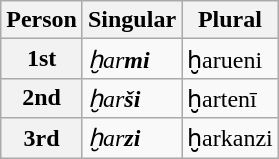<table class="wikitable sortable">
<tr>
<th>Person</th>
<th>Singular</th>
<th>Plural</th>
</tr>
<tr>
<th>1st</th>
<td><em>ḫar<strong>mi<strong><em></td>
<td></em>ḫar</strong>ueni</em></strong></td>
</tr>
<tr>
<th>2nd</th>
<td><em>ḫar<strong>ši<strong><em></td>
<td></em>ḫart</strong>enī</em></strong></td>
</tr>
<tr>
<th>3rd</th>
<td><em>ḫar<strong>zi<strong><em></td>
<td></em>ḫark</strong>anzi</em></strong></td>
</tr>
</table>
